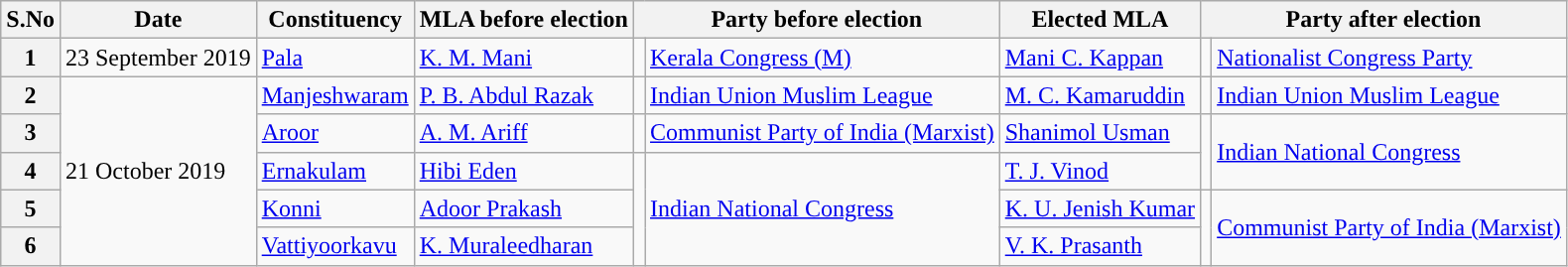<table class="wikitable sortable">
<tr>
<th>S.No</th>
<th>Date</th>
<th>Constituency</th>
<th>MLA before election</th>
<th colspan="2">Party before election</th>
<th>Elected MLA</th>
<th colspan="2">Party after election</th>
</tr>
<tr>
<th>1</th>
<td>23 September 2019</td>
<td><a href='#'>Pala</a></td>
<td><a href='#'>K. M. Mani</a></td>
<td></td>
<td><a href='#'>Kerala Congress (M)</a></td>
<td><a href='#'>Mani C. Kappan</a></td>
<td></td>
<td><a href='#'>Nationalist Congress Party</a></td>
</tr>
<tr>
<th>2</th>
<td rowspan="5">21 October 2019</td>
<td><a href='#'>Manjeshwaram</a></td>
<td><a href='#'>P. B. Abdul Razak</a></td>
<td></td>
<td><a href='#'>Indian Union Muslim League</a></td>
<td><a href='#'>M. C. Kamaruddin</a></td>
<td></td>
<td><a href='#'>Indian Union Muslim League</a></td>
</tr>
<tr>
<th>3</th>
<td><a href='#'>Aroor</a></td>
<td><a href='#'>A. M. Ariff</a></td>
<td></td>
<td><a href='#'>Communist Party of India (Marxist)</a></td>
<td><a href='#'>Shanimol Usman</a></td>
<td rowspan="2"></td>
<td rowspan="2"><a href='#'>Indian National Congress</a></td>
</tr>
<tr>
<th>4</th>
<td><a href='#'>Ernakulam</a></td>
<td><a href='#'>Hibi Eden</a></td>
<td rowspan="3"></td>
<td rowspan="3"><a href='#'>Indian National Congress</a></td>
<td><a href='#'>T. J. Vinod</a></td>
</tr>
<tr>
<th>5</th>
<td><a href='#'>Konni</a></td>
<td><a href='#'>Adoor Prakash</a></td>
<td><a href='#'>K. U. Jenish Kumar</a></td>
<td rowspan="2"></td>
<td rowspan="2"><a href='#'>Communist Party of India (Marxist)</a></td>
</tr>
<tr>
<th>6</th>
<td><a href='#'>Vattiyoorkavu</a></td>
<td><a href='#'>K. Muraleedharan</a></td>
<td><a href='#'>V. K. Prasanth</a></td>
</tr>
</table>
